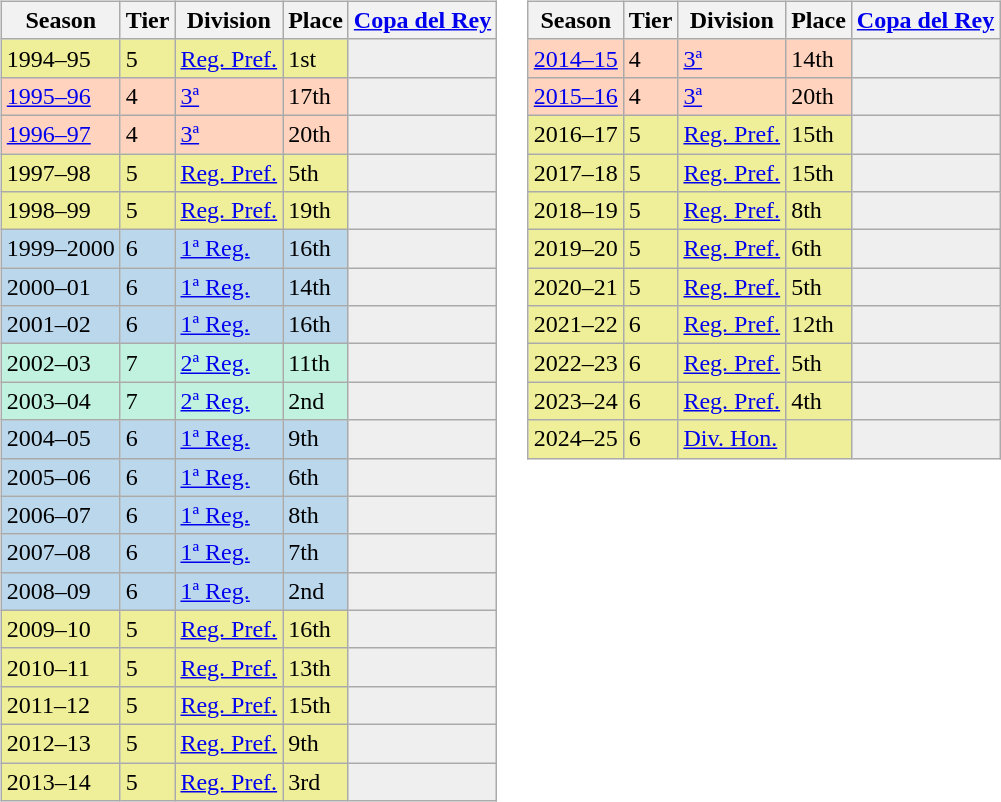<table>
<tr>
<td valign="top" width=0%><br><table class="wikitable">
<tr style="background:#f0f6fa;">
<th>Season</th>
<th>Tier</th>
<th>Division</th>
<th>Place</th>
<th><a href='#'>Copa del Rey</a></th>
</tr>
<tr>
<td style="background:#EFEF99;">1994–95</td>
<td style="background:#EFEF99;">5</td>
<td style="background:#EFEF99;"><a href='#'>Reg. Pref.</a></td>
<td style="background:#EFEF99;">1st</td>
<th style="background:#efefef;"></th>
</tr>
<tr>
<td style="background:#FFD3BD;"><a href='#'>1995–96</a></td>
<td style="background:#FFD3BD;">4</td>
<td style="background:#FFD3BD;"><a href='#'>3ª</a></td>
<td style="background:#FFD3BD;">17th</td>
<th style="background:#efefef;"></th>
</tr>
<tr>
<td style="background:#FFD3BD;"><a href='#'>1996–97</a></td>
<td style="background:#FFD3BD;">4</td>
<td style="background:#FFD3BD;"><a href='#'>3ª</a></td>
<td style="background:#FFD3BD;">20th</td>
<th style="background:#efefef;"></th>
</tr>
<tr>
<td style="background:#EFEF99;">1997–98</td>
<td style="background:#EFEF99;">5</td>
<td style="background:#EFEF99;"><a href='#'>Reg. Pref.</a></td>
<td style="background:#EFEF99;">5th</td>
<th style="background:#efefef;"></th>
</tr>
<tr>
<td style="background:#EFEF99;">1998–99</td>
<td style="background:#EFEF99;">5</td>
<td style="background:#EFEF99;"><a href='#'>Reg. Pref.</a></td>
<td style="background:#EFEF99;">19th</td>
<th style="background:#efefef;"></th>
</tr>
<tr>
<td style="background:#BBD7EC;">1999–2000</td>
<td style="background:#BBD7EC;">6</td>
<td style="background:#BBD7EC;"><a href='#'>1ª Reg.</a></td>
<td style="background:#BBD7EC;">16th</td>
<th style="background:#efefef;"></th>
</tr>
<tr>
<td style="background:#BBD7EC;">2000–01</td>
<td style="background:#BBD7EC;">6</td>
<td style="background:#BBD7EC;"><a href='#'>1ª Reg.</a></td>
<td style="background:#BBD7EC;">14th</td>
<th style="background:#efefef;"></th>
</tr>
<tr>
<td style="background:#BBD7EC;">2001–02</td>
<td style="background:#BBD7EC;">6</td>
<td style="background:#BBD7EC;"><a href='#'>1ª Reg.</a></td>
<td style="background:#BBD7EC;">16th</td>
<th style="background:#efefef;"></th>
</tr>
<tr>
<td style="background:#C0F2DF;">2002–03</td>
<td style="background:#C0F2DF;">7</td>
<td style="background:#C0F2DF;"><a href='#'>2ª Reg.</a></td>
<td style="background:#C0F2DF;">11th</td>
<th style="background:#efefef;"></th>
</tr>
<tr>
<td style="background:#C0F2DF;">2003–04</td>
<td style="background:#C0F2DF;">7</td>
<td style="background:#C0F2DF;"><a href='#'>2ª Reg.</a></td>
<td style="background:#C0F2DF;">2nd</td>
<th style="background:#efefef;"></th>
</tr>
<tr>
<td style="background:#BBD7EC;">2004–05</td>
<td style="background:#BBD7EC;">6</td>
<td style="background:#BBD7EC;"><a href='#'>1ª Reg.</a></td>
<td style="background:#BBD7EC;">9th</td>
<th style="background:#efefef;"></th>
</tr>
<tr>
<td style="background:#BBD7EC;">2005–06</td>
<td style="background:#BBD7EC;">6</td>
<td style="background:#BBD7EC;"><a href='#'>1ª Reg.</a></td>
<td style="background:#BBD7EC;">6th</td>
<th style="background:#efefef;"></th>
</tr>
<tr>
<td style="background:#BBD7EC;">2006–07</td>
<td style="background:#BBD7EC;">6</td>
<td style="background:#BBD7EC;"><a href='#'>1ª Reg.</a></td>
<td style="background:#BBD7EC;">8th</td>
<th style="background:#efefef;"></th>
</tr>
<tr>
<td style="background:#BBD7EC;">2007–08</td>
<td style="background:#BBD7EC;">6</td>
<td style="background:#BBD7EC;"><a href='#'>1ª Reg.</a></td>
<td style="background:#BBD7EC;">7th</td>
<th style="background:#efefef;"></th>
</tr>
<tr>
<td style="background:#BBD7EC;">2008–09</td>
<td style="background:#BBD7EC;">6</td>
<td style="background:#BBD7EC;"><a href='#'>1ª Reg.</a></td>
<td style="background:#BBD7EC;">2nd</td>
<th style="background:#efefef;"></th>
</tr>
<tr>
<td style="background:#EFEF99;">2009–10</td>
<td style="background:#EFEF99;">5</td>
<td style="background:#EFEF99;"><a href='#'>Reg. Pref.</a></td>
<td style="background:#EFEF99;">16th</td>
<th style="background:#efefef;"></th>
</tr>
<tr>
<td style="background:#EFEF99;">2010–11</td>
<td style="background:#EFEF99;">5</td>
<td style="background:#EFEF99;"><a href='#'>Reg. Pref.</a></td>
<td style="background:#EFEF99;">13th</td>
<th style="background:#efefef;"></th>
</tr>
<tr>
<td style="background:#EFEF99;">2011–12</td>
<td style="background:#EFEF99;">5</td>
<td style="background:#EFEF99;"><a href='#'>Reg. Pref.</a></td>
<td style="background:#EFEF99;">15th</td>
<th style="background:#efefef;"></th>
</tr>
<tr>
<td style="background:#EFEF99;">2012–13</td>
<td style="background:#EFEF99;">5</td>
<td style="background:#EFEF99;"><a href='#'>Reg. Pref.</a></td>
<td style="background:#EFEF99;">9th</td>
<th style="background:#efefef;"></th>
</tr>
<tr>
<td style="background:#EFEF99;">2013–14</td>
<td style="background:#EFEF99;">5</td>
<td style="background:#EFEF99;"><a href='#'>Reg. Pref.</a></td>
<td style="background:#EFEF99;">3rd</td>
<th style="background:#efefef;"></th>
</tr>
</table>
</td>
<td valign="top" width=0%><br><table class="wikitable">
<tr style="background:#f0f6fa;">
<th>Season</th>
<th>Tier</th>
<th>Division</th>
<th>Place</th>
<th><a href='#'>Copa del Rey</a></th>
</tr>
<tr>
<td style="background:#FFD3BD;"><a href='#'>2014–15</a></td>
<td style="background:#FFD3BD;">4</td>
<td style="background:#FFD3BD;"><a href='#'>3ª</a></td>
<td style="background:#FFD3BD;">14th</td>
<th style="background:#efefef;"></th>
</tr>
<tr>
<td style="background:#FFD3BD;"><a href='#'>2015–16</a></td>
<td style="background:#FFD3BD;">4</td>
<td style="background:#FFD3BD;"><a href='#'>3ª</a></td>
<td style="background:#FFD3BD;">20th</td>
<th style="background:#efefef;"></th>
</tr>
<tr>
<td style="background:#EFEF99;">2016–17</td>
<td style="background:#EFEF99;">5</td>
<td style="background:#EFEF99;"><a href='#'>Reg. Pref.</a></td>
<td style="background:#EFEF99;">15th</td>
<th style="background:#efefef;"></th>
</tr>
<tr>
<td style="background:#EFEF99;">2017–18</td>
<td style="background:#EFEF99;">5</td>
<td style="background:#EFEF99;"><a href='#'>Reg. Pref.</a></td>
<td style="background:#EFEF99;">15th</td>
<th style="background:#efefef;"></th>
</tr>
<tr>
<td style="background:#EFEF99;">2018–19</td>
<td style="background:#EFEF99;">5</td>
<td style="background:#EFEF99;"><a href='#'>Reg. Pref.</a></td>
<td style="background:#EFEF99;">8th</td>
<th style="background:#efefef;"></th>
</tr>
<tr>
<td style="background:#EFEF99;">2019–20</td>
<td style="background:#EFEF99;">5</td>
<td style="background:#EFEF99;"><a href='#'>Reg. Pref.</a></td>
<td style="background:#EFEF99;">6th</td>
<th style="background:#efefef;"></th>
</tr>
<tr>
<td style="background:#EFEF99;">2020–21</td>
<td style="background:#EFEF99;">5</td>
<td style="background:#EFEF99;"><a href='#'>Reg. Pref.</a></td>
<td style="background:#EFEF99;">5th</td>
<th style="background:#efefef;"></th>
</tr>
<tr>
<td style="background:#EFEF99;">2021–22</td>
<td style="background:#EFEF99;">6</td>
<td style="background:#EFEF99;"><a href='#'>Reg. Pref.</a></td>
<td style="background:#EFEF99;">12th</td>
<th style="background:#efefef;"></th>
</tr>
<tr>
<td style="background:#EFEF99;">2022–23</td>
<td style="background:#EFEF99;">6</td>
<td style="background:#EFEF99;"><a href='#'>Reg. Pref.</a></td>
<td style="background:#EFEF99;">5th</td>
<th style="background:#efefef;"></th>
</tr>
<tr>
<td style="background:#EFEF99;">2023–24</td>
<td style="background:#EFEF99;">6</td>
<td style="background:#EFEF99;"><a href='#'>Reg. Pref.</a></td>
<td style="background:#EFEF99;">4th</td>
<th style="background:#efefef;"></th>
</tr>
<tr>
<td style="background:#EFEF99;">2024–25</td>
<td style="background:#EFEF99;">6</td>
<td style="background:#EFEF99;"><a href='#'>Div. Hon.</a></td>
<td style="background:#EFEF99;"></td>
<th style="background:#efefef;"></th>
</tr>
</table>
</td>
</tr>
</table>
